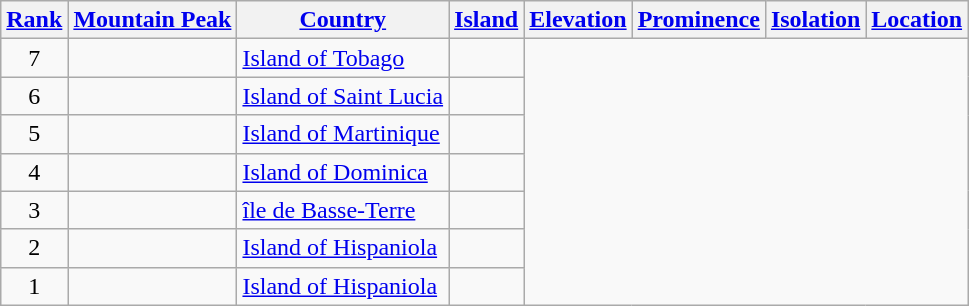<table class="wikitable sortable">
<tr>
<th><a href='#'>Rank</a></th>
<th><a href='#'>Mountain Peak</a></th>
<th><a href='#'>Country</a></th>
<th><a href='#'>Island</a></th>
<th><a href='#'>Elevation</a></th>
<th><a href='#'>Prominence</a></th>
<th><a href='#'>Isolation</a></th>
<th><a href='#'>Location</a></th>
</tr>
<tr>
<td align=center>7<br></td>
<td></td>
<td><a href='#'>Island of Tobago</a><br></td>
<td></td>
</tr>
<tr>
<td align=center>6<br></td>
<td></td>
<td><a href='#'>Island of Saint Lucia</a><br></td>
<td></td>
</tr>
<tr>
<td align=center>5<br></td>
<td></td>
<td><a href='#'>Island of Martinique</a><br></td>
<td></td>
</tr>
<tr>
<td align=center>4<br></td>
<td></td>
<td><a href='#'>Island of Dominica</a><br></td>
<td></td>
</tr>
<tr>
<td align=center>3<br></td>
<td></td>
<td><a href='#'>île de Basse-Terre</a><br></td>
<td></td>
</tr>
<tr>
<td align=center>2<br></td>
<td></td>
<td><a href='#'>Island of Hispaniola</a><br></td>
<td></td>
</tr>
<tr>
<td align=center>1<br></td>
<td></td>
<td><a href='#'>Island of Hispaniola</a><br></td>
<td></td>
</tr>
</table>
